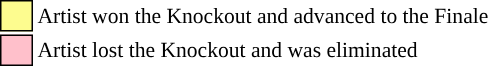<table class="toccolours" style="font-size:90%; white-space: nowrap”">
<tr>
<td style="background:#fdfc8f; border:1px solid black">     </td>
<td>Artist won the Knockout and advanced to the Finale</td>
</tr>
<tr>
<td style="background:pink; border:1px solid black">     </td>
<td>Artist lost the Knockout and was eliminated</td>
</tr>
<tr>
</tr>
</table>
